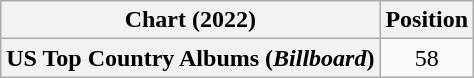<table class="wikitable plainrowheaders" style="text-align:center">
<tr>
<th scope="col">Chart (2022)</th>
<th scope="col">Position</th>
</tr>
<tr>
<th scope="row">US Top Country Albums (<em>Billboard</em>)</th>
<td>58</td>
</tr>
</table>
